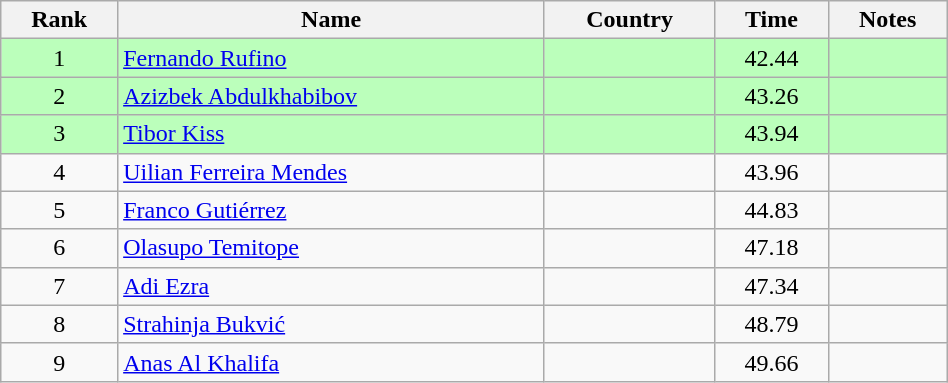<table class="wikitable" style="text-align:center;width: 50%">
<tr>
<th>Rank</th>
<th>Name</th>
<th>Country</th>
<th>Time</th>
<th>Notes</th>
</tr>
<tr bgcolor=bbffbb>
<td>1</td>
<td align="left"><a href='#'>Fernando Rufino</a></td>
<td align="left"></td>
<td>42.44</td>
<td></td>
</tr>
<tr bgcolor=bbffbb>
<td>2</td>
<td align="left"><a href='#'>Azizbek Abdulkhabibov</a></td>
<td align="left"></td>
<td>43.26</td>
<td></td>
</tr>
<tr bgcolor=bbffbb>
<td>3</td>
<td align="left"><a href='#'>Tibor Kiss</a></td>
<td align="left"></td>
<td>43.94</td>
<td></td>
</tr>
<tr>
<td>4</td>
<td align="left"><a href='#'>Uilian Ferreira Mendes</a></td>
<td align="left"></td>
<td>43.96</td>
<td></td>
</tr>
<tr>
<td>5</td>
<td align="left"><a href='#'>Franco Gutiérrez</a></td>
<td align="left"></td>
<td>44.83</td>
<td></td>
</tr>
<tr>
<td>6</td>
<td align="left"><a href='#'>Olasupo Temitope</a></td>
<td align="left"></td>
<td>47.18</td>
<td></td>
</tr>
<tr>
<td>7</td>
<td align="left"><a href='#'>Adi Ezra</a></td>
<td align="left"></td>
<td>47.34</td>
<td></td>
</tr>
<tr>
<td>8</td>
<td align="left"><a href='#'>Strahinja Bukvić</a></td>
<td align="left"></td>
<td>48.79</td>
<td></td>
</tr>
<tr>
<td>9</td>
<td align="left"><a href='#'>Anas Al Khalifa</a></td>
<td align="left"></td>
<td>49.66</td>
<td></td>
</tr>
</table>
